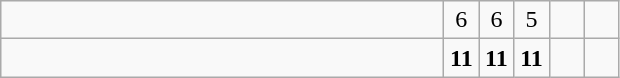<table class="wikitable">
<tr>
<td style="width:18em"></td>
<td align=center style="width:1em">6</td>
<td align=center style="width:1em">6</td>
<td align=center style="width:1em">5</td>
<td align=center style="width:1em"></td>
<td align=center style="width:1em"></td>
</tr>
<tr>
<td style="width:18em"><strong></strong></td>
<td align=center style="width:1em"><strong>11</strong></td>
<td align=center style="width:1em"><strong>11</strong></td>
<td align=center style="width:1em"><strong>11</strong></td>
<td align=center style="width:1em"></td>
<td align=center style="width:1em"></td>
</tr>
</table>
